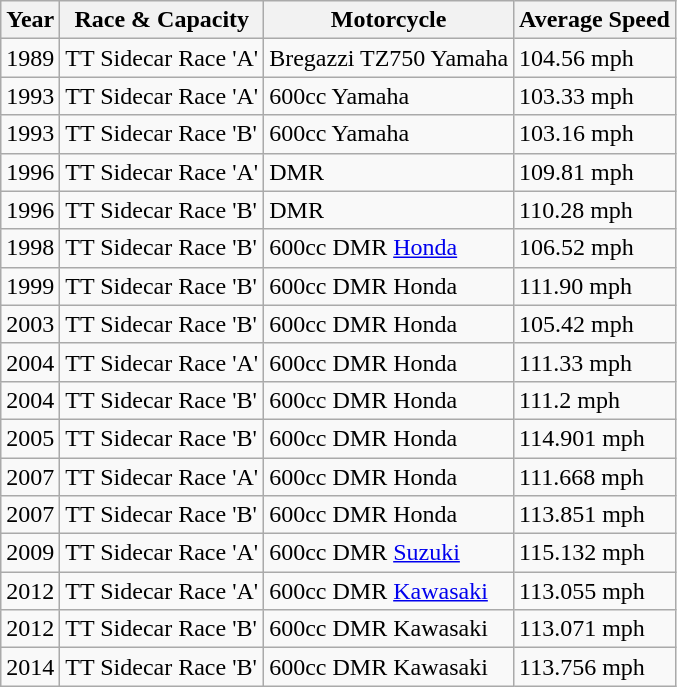<table class="wikitable">
<tr>
<th>Year</th>
<th>Race & Capacity</th>
<th>Motorcycle</th>
<th>Average Speed</th>
</tr>
<tr>
<td>1989</td>
<td>TT Sidecar Race 'A'</td>
<td>Bregazzi TZ750 Yamaha</td>
<td>104.56 mph</td>
</tr>
<tr>
<td>1993</td>
<td>TT Sidecar Race 'A'</td>
<td>600cc Yamaha</td>
<td>103.33 mph</td>
</tr>
<tr>
<td>1993</td>
<td>TT Sidecar Race 'B'</td>
<td>600cc Yamaha</td>
<td>103.16 mph</td>
</tr>
<tr>
<td>1996</td>
<td>TT Sidecar Race 'A'</td>
<td>DMR</td>
<td>109.81 mph</td>
</tr>
<tr>
<td>1996</td>
<td>TT Sidecar Race 'B'</td>
<td>DMR</td>
<td>110.28 mph</td>
</tr>
<tr>
<td>1998</td>
<td>TT Sidecar Race 'B'</td>
<td>600cc DMR <a href='#'>Honda</a></td>
<td>106.52 mph</td>
</tr>
<tr>
<td>1999</td>
<td>TT Sidecar Race 'B'</td>
<td>600cc DMR Honda</td>
<td>111.90 mph</td>
</tr>
<tr>
<td>2003</td>
<td>TT Sidecar Race 'B'</td>
<td>600cc DMR Honda</td>
<td>105.42 mph</td>
</tr>
<tr>
<td>2004</td>
<td>TT Sidecar Race 'A'</td>
<td>600cc DMR Honda</td>
<td>111.33 mph</td>
</tr>
<tr>
<td>2004</td>
<td>TT Sidecar Race 'B'</td>
<td>600cc DMR Honda</td>
<td>111.2 mph</td>
</tr>
<tr>
<td>2005</td>
<td>TT Sidecar Race 'B'</td>
<td>600cc DMR Honda</td>
<td>114.901 mph</td>
</tr>
<tr>
<td>2007</td>
<td>TT Sidecar Race 'A'</td>
<td>600cc DMR Honda</td>
<td>111.668 mph</td>
</tr>
<tr>
<td>2007</td>
<td>TT Sidecar Race 'B'</td>
<td>600cc DMR Honda</td>
<td>113.851 mph</td>
</tr>
<tr>
<td>2009</td>
<td>TT Sidecar Race 'A'</td>
<td>600cc DMR <a href='#'>Suzuki</a></td>
<td>115.132 mph</td>
</tr>
<tr>
<td>2012</td>
<td>TT Sidecar Race 'A'</td>
<td>600cc DMR <a href='#'>Kawasaki</a></td>
<td>113.055 mph</td>
</tr>
<tr>
<td>2012</td>
<td>TT Sidecar Race 'B'</td>
<td>600cc DMR Kawasaki</td>
<td>113.071 mph</td>
</tr>
<tr>
<td>2014</td>
<td>TT Sidecar Race 'B'</td>
<td>600cc DMR Kawasaki</td>
<td>113.756 mph</td>
</tr>
</table>
